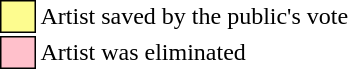<table class="toccolours" style="font-size: 100%; white-space: nowrap">
<tr>
<td style="background:#fdfc8f; border:1px solid black">     </td>
<td>Artist saved by the public's vote</td>
</tr>
<tr>
<td style="background: pink; border:1px solid black">     </td>
<td>Artist was eliminated</td>
</tr>
</table>
